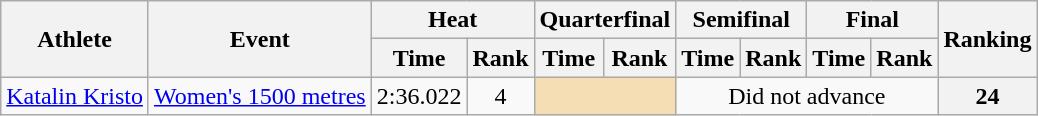<table class="wikitable">
<tr>
<th rowspan="2">Athlete</th>
<th rowspan="2">Event</th>
<th colspan="2">Heat</th>
<th colspan="2">Quarterfinal</th>
<th colspan="2">Semifinal</th>
<th colspan="2">Final</th>
<th rowspan="2">Ranking</th>
</tr>
<tr>
<th>Time</th>
<th>Rank</th>
<th>Time</th>
<th>Rank</th>
<th>Time</th>
<th>Rank</th>
<th>Time</th>
<th>Rank</th>
</tr>
<tr>
<td><a href='#'>Katalin Kristo</a></td>
<td><a href='#'>Women's 1500 metres</a></td>
<td align="center">2:36.022</td>
<td align="center">4</td>
<td colspan=2 bgcolor="wheat"></td>
<td align="center" colspan=4>Did not advance</td>
<th align="center">24</th>
</tr>
</table>
